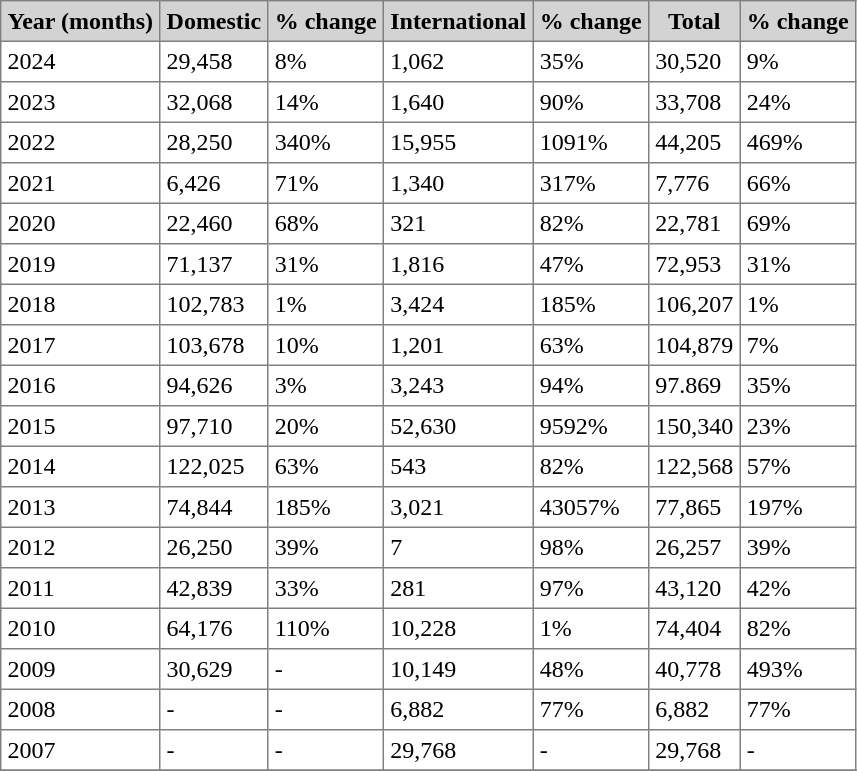<table class="toccolours" border="1" cellpadding="4" style="border-collapse:collapse">
<tr bgcolor=lightgrey>
<th>Year (months)</th>
<th>Domestic</th>
<th>% change</th>
<th>International</th>
<th>% change</th>
<th>Total</th>
<th>% change</th>
</tr>
<tr>
<td>2024</td>
<td>29,458</td>
<td> 8%</td>
<td>1,062</td>
<td> 35%</td>
<td>30,520</td>
<td> 9%</td>
</tr>
<tr>
<td>2023</td>
<td>32,068</td>
<td> 14%</td>
<td>1,640</td>
<td> 90%</td>
<td>33,708</td>
<td> 24%</td>
</tr>
<tr>
<td>2022</td>
<td>28,250</td>
<td> 340%</td>
<td>15,955</td>
<td> 1091%</td>
<td>44,205</td>
<td> 469%</td>
</tr>
<tr>
<td>2021</td>
<td>6,426</td>
<td> 71%</td>
<td>1,340</td>
<td> 317%</td>
<td>7,776</td>
<td> 66%</td>
</tr>
<tr>
<td>2020</td>
<td>22,460</td>
<td> 68%</td>
<td>321</td>
<td> 82%</td>
<td>22,781</td>
<td> 69%</td>
</tr>
<tr>
<td>2019</td>
<td>71,137</td>
<td> 31%</td>
<td>1,816</td>
<td> 47%</td>
<td>72,953</td>
<td> 31%</td>
</tr>
<tr>
<td>2018</td>
<td>102,783</td>
<td> 1%</td>
<td>3,424</td>
<td> 185%</td>
<td>106,207</td>
<td> 1%</td>
</tr>
<tr>
<td>2017</td>
<td>103,678</td>
<td> 10%</td>
<td>1,201</td>
<td> 63%</td>
<td>104,879</td>
<td> 7%</td>
</tr>
<tr>
<td>2016</td>
<td>94,626</td>
<td> 3%</td>
<td>3,243</td>
<td> 94%</td>
<td>97.869</td>
<td> 35%</td>
</tr>
<tr>
<td>2015</td>
<td>97,710</td>
<td> 20%</td>
<td>52,630</td>
<td> 9592%</td>
<td>150,340</td>
<td> 23%</td>
</tr>
<tr>
<td>2014</td>
<td>122,025</td>
<td> 63%</td>
<td>543</td>
<td> 82%</td>
<td>122,568</td>
<td> 57%</td>
</tr>
<tr>
<td>2013</td>
<td>74,844</td>
<td> 185%</td>
<td>3,021</td>
<td> 43057%</td>
<td>77,865</td>
<td> 197%</td>
</tr>
<tr>
<td>2012</td>
<td>26,250</td>
<td> 39%</td>
<td>7</td>
<td> 98%</td>
<td>26,257</td>
<td> 39%</td>
</tr>
<tr>
<td>2011</td>
<td>42,839</td>
<td> 33%</td>
<td>281</td>
<td> 97%</td>
<td>43,120</td>
<td> 42%</td>
</tr>
<tr>
<td>2010</td>
<td>64,176</td>
<td> 110%</td>
<td>10,228</td>
<td> 1%</td>
<td>74,404</td>
<td> 82%</td>
</tr>
<tr>
<td>2009</td>
<td>30,629</td>
<td>-</td>
<td>10,149</td>
<td> 48%</td>
<td>40,778</td>
<td> 493%</td>
</tr>
<tr>
<td>2008</td>
<td>-</td>
<td>-</td>
<td>6,882</td>
<td> 77%</td>
<td>6,882</td>
<td> 77%</td>
</tr>
<tr>
<td>2007</td>
<td>-</td>
<td>-</td>
<td>29,768</td>
<td>-</td>
<td>29,768</td>
<td>-</td>
</tr>
<tr>
</tr>
</table>
